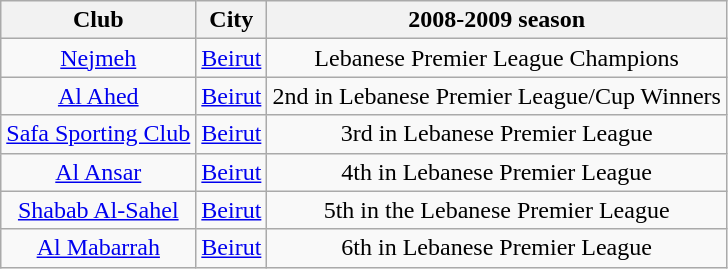<table class="wikitable" style="text-align: center;">
<tr>
<th>Club</th>
<th>City</th>
<th>2008-2009 season</th>
</tr>
<tr>
<td><a href='#'>Nejmeh</a></td>
<td><a href='#'>Beirut</a></td>
<td>Lebanese Premier League Champions</td>
</tr>
<tr>
<td><a href='#'>Al Ahed</a></td>
<td><a href='#'>Beirut</a></td>
<td>2nd in Lebanese Premier League/Cup Winners</td>
</tr>
<tr>
<td><a href='#'>Safa Sporting Club</a></td>
<td><a href='#'>Beirut</a></td>
<td>3rd in Lebanese Premier League</td>
</tr>
<tr>
<td><a href='#'>Al Ansar</a></td>
<td><a href='#'>Beirut</a></td>
<td>4th in Lebanese Premier League</td>
</tr>
<tr>
<td><a href='#'>Shabab Al-Sahel</a></td>
<td><a href='#'>Beirut</a></td>
<td>5th in the Lebanese Premier League</td>
</tr>
<tr>
<td><a href='#'>Al Mabarrah</a></td>
<td><a href='#'>Beirut</a></td>
<td>6th in Lebanese Premier League</td>
</tr>
</table>
